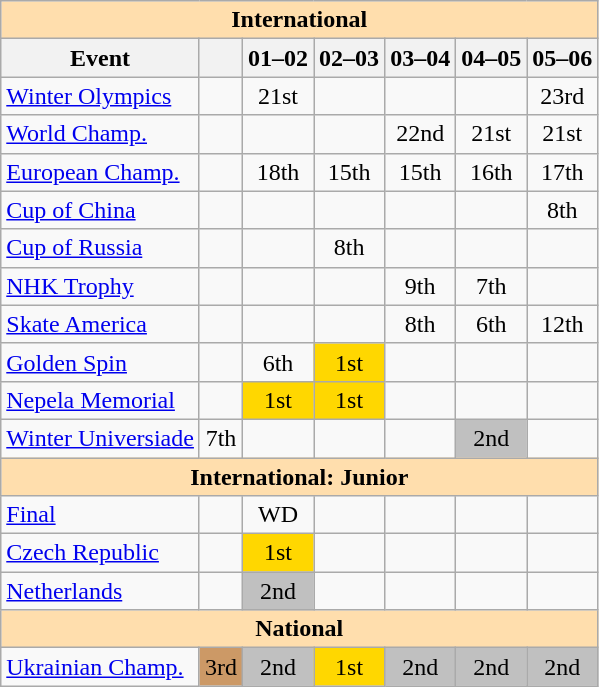<table class="wikitable" style="text-align:center">
<tr>
<th colspan="7" style="background:#ffdead; text-align:center;">International</th>
</tr>
<tr>
<th>Event</th>
<th></th>
<th>01–02</th>
<th>02–03</th>
<th>03–04</th>
<th>04–05</th>
<th>05–06</th>
</tr>
<tr>
<td align=left><a href='#'>Winter Olympics</a></td>
<td></td>
<td>21st</td>
<td></td>
<td></td>
<td></td>
<td>23rd</td>
</tr>
<tr>
<td align=left><a href='#'>World Champ.</a></td>
<td></td>
<td></td>
<td></td>
<td>22nd</td>
<td>21st</td>
<td>21st</td>
</tr>
<tr>
<td align=left><a href='#'>European Champ.</a></td>
<td></td>
<td>18th</td>
<td>15th</td>
<td>15th</td>
<td>16th</td>
<td>17th</td>
</tr>
<tr>
<td align=left> <a href='#'>Cup of China</a></td>
<td></td>
<td></td>
<td></td>
<td></td>
<td></td>
<td>8th</td>
</tr>
<tr>
<td align=left> <a href='#'>Cup of Russia</a></td>
<td></td>
<td></td>
<td>8th</td>
<td></td>
<td></td>
<td></td>
</tr>
<tr>
<td align=left> <a href='#'>NHK Trophy</a></td>
<td></td>
<td></td>
<td></td>
<td>9th</td>
<td>7th</td>
<td></td>
</tr>
<tr>
<td align=left> <a href='#'>Skate America</a></td>
<td></td>
<td></td>
<td></td>
<td>8th</td>
<td>6th</td>
<td>12th</td>
</tr>
<tr>
<td align=left><a href='#'>Golden Spin</a></td>
<td></td>
<td>6th</td>
<td bgcolor=gold>1st</td>
<td></td>
<td></td>
<td></td>
</tr>
<tr>
<td align=left><a href='#'>Nepela Memorial</a></td>
<td></td>
<td bgcolor=gold>1st</td>
<td bgcolor=gold>1st</td>
<td></td>
<td></td>
<td></td>
</tr>
<tr>
<td align=left><a href='#'>Winter Universiade</a></td>
<td>7th</td>
<td></td>
<td></td>
<td></td>
<td bgcolor=silver>2nd</td>
<td></td>
</tr>
<tr>
<th colspan="7" style="background:#ffdead; text-align:center;">International: Junior</th>
</tr>
<tr>
<td align=left> <a href='#'>Final</a></td>
<td></td>
<td>WD</td>
<td></td>
<td></td>
<td></td>
<td></td>
</tr>
<tr>
<td align=left> <a href='#'>Czech Republic</a></td>
<td></td>
<td bgcolor=gold>1st</td>
<td></td>
<td></td>
<td></td>
<td></td>
</tr>
<tr>
<td align=left> <a href='#'>Netherlands</a></td>
<td></td>
<td bgcolor=silver>2nd</td>
<td></td>
<td></td>
<td></td>
<td></td>
</tr>
<tr>
<th colspan="7" style="background:#ffdead; text-align:center;">National</th>
</tr>
<tr>
<td align=left><a href='#'>Ukrainian Champ.</a></td>
<td bgcolor=cc9966>3rd</td>
<td bgcolor=silver>2nd</td>
<td bgcolor=gold>1st</td>
<td bgcolor=silver>2nd</td>
<td bgcolor=silver>2nd</td>
<td bgcolor=silver>2nd</td>
</tr>
</table>
